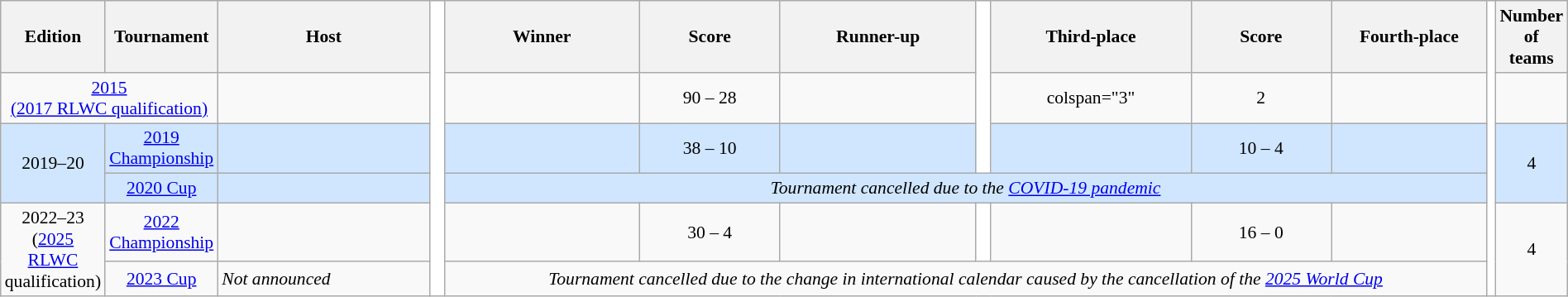<table class="wikitable" style="text-align:center;width:100%; font-size:90%;">
<tr>
<th width=5%>Edition</th>
<th width=5%>Tournament</th>
<th width=15%>Host</th>
<th rowspan="22" style="width:1%;background:#fff"></th>
<th width=14%>Winner</th>
<th width=10%>Score</th>
<th width=14%>Runner-up</th>
<th rowspan="3" style="width:1%;background:#fff"></th>
<th width=14%>Third-place</th>
<th width=10%>Score</th>
<th width=14%>Fourth-place</th>
<th rowspan="22" style="width:1%;background:#fff"></th>
<th width=4%>Number<br>of<br> teams</th>
</tr>
<tr>
<td colspan="2"><a href='#'>2015<br>(2017 RLWC qualification)</a></td>
<td align=left></td>
<td><strong></strong></td>
<td>90 – 28</td>
<td></td>
<td>colspan="3"</td>
<td>2</td>
</tr>
<tr style="background:#D0E6FF">
<td rowspan="2">2019–20</td>
<td><a href='#'>2019 Championship</a></td>
<td align=left></td>
<td></td>
<td>38 – 10</td>
<td></td>
<td></td>
<td>10 – 4</td>
<td></td>
<td rowspan="2">4</td>
</tr>
<tr style="background:#D0E6FF">
<td><a href='#'>2020 Cup</a></td>
<td align=left></td>
<td colspan="7"><em>Tournament cancelled due to the <a href='#'>COVID-19 pandemic</a></em></td>
</tr>
<tr>
<td rowspan="2">2022–23<br>(<a href='#'>2025 RLWC</a> qualification)</td>
<td><a href='#'>2022 Championship</a></td>
<td align=left></td>
<td></td>
<td>30 – 4</td>
<td></td>
<th rowspan="1" style="width:1%;background:#fff"></th>
<td></td>
<td>16 – 0</td>
<td></td>
<td rowspan="2">4</td>
</tr>
<tr>
<td><a href='#'>2023 Cup</a></td>
<td align=left><em>Not announced</em></td>
<td colspan="7"><em>Tournament cancelled due to the change in international calendar caused by the cancellation of the <a href='#'>2025 World Cup</a></em></td>
</tr>
</table>
